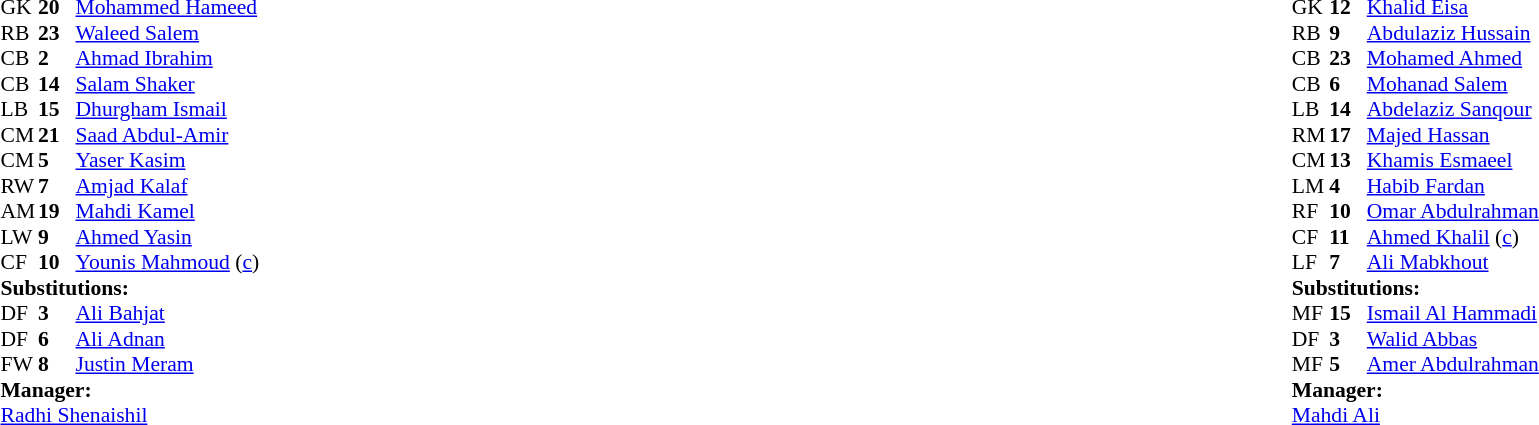<table width="100%">
<tr>
<td valign="top" width="40%"><br><table style="font-size:90%;" cellspacing="0" cellpadding="0">
<tr>
<th width="25"></th>
<th width="25"></th>
</tr>
<tr>
<td>GK</td>
<td><strong>20</strong></td>
<td><a href='#'>Mohammed Hameed</a></td>
</tr>
<tr>
<td>RB</td>
<td><strong>23</strong></td>
<td><a href='#'>Waleed Salem</a></td>
<td></td>
</tr>
<tr>
<td>CB</td>
<td><strong>2</strong></td>
<td><a href='#'>Ahmad Ibrahim</a></td>
<td></td>
</tr>
<tr>
<td>CB</td>
<td><strong>14</strong></td>
<td><a href='#'>Salam Shaker</a></td>
</tr>
<tr>
<td>LB</td>
<td><strong>15</strong></td>
<td><a href='#'>Dhurgham Ismail</a></td>
<td></td>
</tr>
<tr>
<td>CM</td>
<td><strong>21</strong></td>
<td><a href='#'>Saad Abdul-Amir</a></td>
</tr>
<tr>
<td>CM</td>
<td><strong>5</strong></td>
<td><a href='#'>Yaser Kasim</a></td>
</tr>
<tr>
<td>RW</td>
<td><strong>7</strong></td>
<td><a href='#'>Amjad Kalaf</a></td>
<td></td>
<td></td>
</tr>
<tr>
<td>AM</td>
<td><strong>19</strong></td>
<td><a href='#'>Mahdi Kamel</a></td>
<td></td>
<td></td>
</tr>
<tr>
<td>LW</td>
<td><strong>9</strong></td>
<td><a href='#'>Ahmed Yasin</a></td>
<td></td>
<td></td>
</tr>
<tr>
<td>CF</td>
<td><strong>10</strong></td>
<td><a href='#'>Younis Mahmoud</a> (<a href='#'>c</a>)</td>
</tr>
<tr>
<td colspan=3><strong>Substitutions:</strong></td>
</tr>
<tr>
<td>DF</td>
<td><strong>3</strong></td>
<td><a href='#'>Ali Bahjat</a></td>
<td></td>
<td></td>
</tr>
<tr>
<td>DF</td>
<td><strong>6</strong></td>
<td><a href='#'>Ali Adnan</a></td>
<td></td>
<td></td>
</tr>
<tr>
<td>FW</td>
<td><strong>8</strong></td>
<td><a href='#'>Justin Meram</a></td>
<td></td>
<td></td>
</tr>
<tr>
<td colspan=3><strong>Manager:</strong></td>
</tr>
<tr>
<td colspan=4><a href='#'>Radhi Shenaishil</a></td>
</tr>
</table>
</td>
<td valign="top"></td>
<td valign="top" width="50%"><br><table style="font-size:90%;" cellspacing="0" cellpadding="0" align="center">
<tr>
<th width=25></th>
<th width=25></th>
</tr>
<tr>
<td>GK</td>
<td><strong>12</strong></td>
<td><a href='#'>Khalid Eisa</a></td>
</tr>
<tr>
<td>RB</td>
<td><strong>9</strong></td>
<td><a href='#'>Abdulaziz Hussain</a></td>
<td></td>
</tr>
<tr>
<td>CB</td>
<td><strong>23</strong></td>
<td><a href='#'>Mohamed Ahmed</a></td>
</tr>
<tr>
<td>CB</td>
<td><strong>6</strong></td>
<td><a href='#'>Mohanad Salem</a></td>
</tr>
<tr>
<td>LB</td>
<td><strong>14</strong></td>
<td><a href='#'>Abdelaziz Sanqour</a></td>
<td></td>
<td></td>
</tr>
<tr>
<td>RM</td>
<td><strong>17</strong></td>
<td><a href='#'>Majed Hassan</a></td>
</tr>
<tr>
<td>CM</td>
<td><strong>13</strong></td>
<td><a href='#'>Khamis Esmaeel</a></td>
</tr>
<tr>
<td>LM</td>
<td><strong>4</strong></td>
<td><a href='#'>Habib Fardan</a></td>
<td></td>
<td></td>
</tr>
<tr>
<td>RF</td>
<td><strong>10</strong></td>
<td><a href='#'>Omar Abdulrahman</a> </td>
<td></td>
</tr>
<tr>
<td>CF</td>
<td><strong>11</strong></td>
<td><a href='#'>Ahmed Khalil</a> (<a href='#'>c</a>)</td>
<td></td>
<td></td>
</tr>
<tr>
<td>LF</td>
<td><strong>7</strong></td>
<td><a href='#'>Ali Mabkhout</a></td>
</tr>
<tr>
<td colspan=3><strong>Substitutions:</strong></td>
</tr>
<tr>
<td>MF</td>
<td><strong>15</strong></td>
<td><a href='#'>Ismail Al Hammadi</a></td>
<td></td>
<td></td>
</tr>
<tr>
<td>DF</td>
<td><strong>3</strong></td>
<td><a href='#'>Walid Abbas</a></td>
<td></td>
<td></td>
</tr>
<tr>
<td>MF</td>
<td><strong>5</strong></td>
<td><a href='#'>Amer Abdulrahman</a></td>
<td></td>
<td></td>
</tr>
<tr>
<td colspan=3><strong>Manager:</strong></td>
</tr>
<tr>
<td colspan=4><a href='#'>Mahdi Ali</a></td>
</tr>
</table>
</td>
</tr>
</table>
